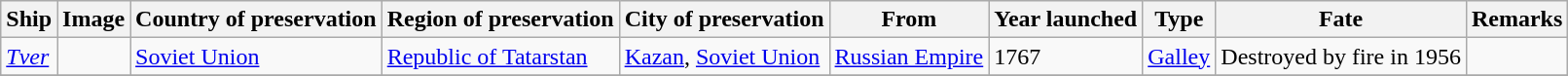<table class="wikitable sortable">
<tr>
<th>Ship</th>
<th>Image</th>
<th>Country of preservation</th>
<th>Region of preservation</th>
<th>City of preservation</th>
<th>From</th>
<th>Year launched</th>
<th>Type</th>
<th>Fate</th>
<th>Remarks</th>
</tr>
<tr>
<td><a href='#'><em>Tver</em></a></td>
<td></td>
<td><a href='#'>Soviet Union</a></td>
<td><a href='#'>Republic of Tatarstan</a></td>
<td><a href='#'>Kazan</a>, <a href='#'>Soviet Union</a></td>
<td><a href='#'>Russian Empire</a><br></td>
<td>1767</td>
<td><a href='#'>Galley</a></td>
<td>Destroyed by fire in 1956</td>
<td></td>
</tr>
<tr>
</tr>
</table>
